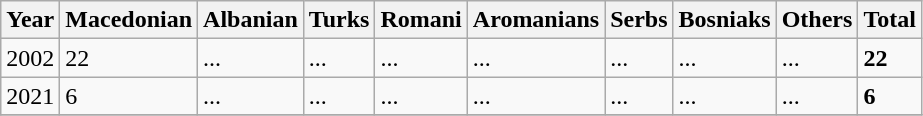<table class="wikitable">
<tr>
<th>Year</th>
<th>Macedonian</th>
<th>Albanian</th>
<th>Turks</th>
<th>Romani</th>
<th>Aromanians</th>
<th>Serbs</th>
<th>Bosniaks</th>
<th><abbr>Others</abbr></th>
<th>Total</th>
</tr>
<tr>
<td>2002</td>
<td>22</td>
<td>...</td>
<td>...</td>
<td>...</td>
<td>...</td>
<td>...</td>
<td>...</td>
<td>...</td>
<td><strong>22</strong></td>
</tr>
<tr>
<td>2021</td>
<td>6</td>
<td>...</td>
<td>...</td>
<td>...</td>
<td>...</td>
<td>...</td>
<td>...</td>
<td>...</td>
<td><strong>6</strong></td>
</tr>
<tr>
</tr>
</table>
